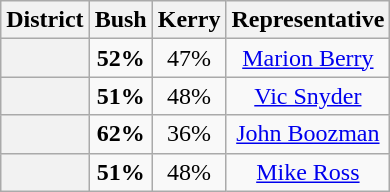<table class=wikitable>
<tr>
<th>District</th>
<th>Bush</th>
<th>Kerry</th>
<th>Representative</th>
</tr>
<tr align=center>
<th></th>
<td><strong>52%</strong></td>
<td>47%</td>
<td><a href='#'>Marion Berry</a></td>
</tr>
<tr align=center>
<th></th>
<td><strong>51%</strong></td>
<td>48%</td>
<td><a href='#'>Vic Snyder</a></td>
</tr>
<tr align=center>
<th></th>
<td><strong>62%</strong></td>
<td>36%</td>
<td><a href='#'>John Boozman</a></td>
</tr>
<tr align=center>
<th></th>
<td><strong>51%</strong></td>
<td>48%</td>
<td><a href='#'>Mike Ross</a></td>
</tr>
</table>
